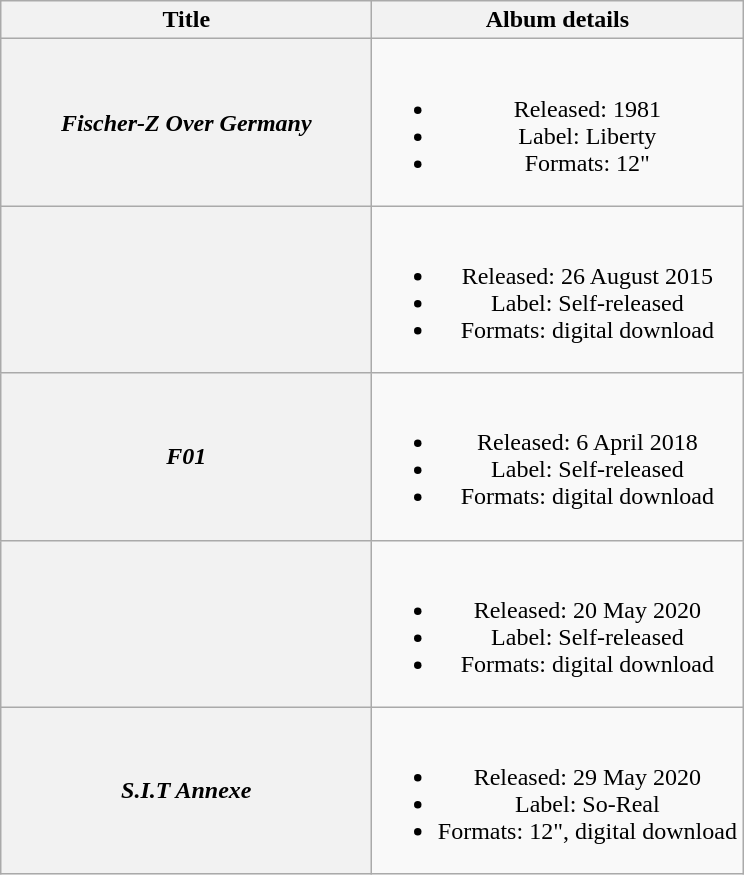<table class="wikitable plainrowheaders" style="text-align:center;">
<tr>
<th scope="col" style="width:15em;">Title</th>
<th scope="col" style="width:15em;">Album details</th>
</tr>
<tr>
<th scope="row"><em>Fischer-Z Over Germany</em></th>
<td><br><ul><li>Released: 1981</li><li>Label: Liberty</li><li>Formats: 12"</li></ul></td>
</tr>
<tr>
<th scope="row"><em></em></th>
<td><br><ul><li>Released: 26 August 2015</li><li>Label: Self-released</li><li>Formats: digital download</li></ul></td>
</tr>
<tr>
<th scope="row"><em>F01</em></th>
<td><br><ul><li>Released: 6 April 2018</li><li>Label: Self-released</li><li>Formats: digital download</li></ul></td>
</tr>
<tr>
<th scope="row"><em></em></th>
<td><br><ul><li>Released: 20 May 2020</li><li>Label: Self-released</li><li>Formats: digital download</li></ul></td>
</tr>
<tr>
<th scope="row"><em>S.I.T Annexe</em></th>
<td><br><ul><li>Released: 29 May 2020</li><li>Label: So-Real</li><li>Formats: 12", digital download</li></ul></td>
</tr>
</table>
